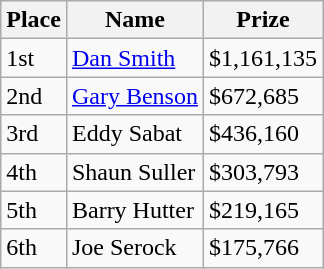<table class="wikitable">
<tr>
<th>Place</th>
<th>Name</th>
<th>Prize</th>
</tr>
<tr>
<td>1st</td>
<td> <a href='#'>Dan Smith</a></td>
<td>$1,161,135</td>
</tr>
<tr>
<td>2nd</td>
<td> <a href='#'>Gary Benson</a></td>
<td>$672,685</td>
</tr>
<tr>
<td>3rd</td>
<td> Eddy Sabat</td>
<td>$436,160</td>
</tr>
<tr>
<td>4th</td>
<td> Shaun Suller</td>
<td>$303,793</td>
</tr>
<tr>
<td>5th</td>
<td> Barry Hutter</td>
<td>$219,165</td>
</tr>
<tr>
<td>6th</td>
<td> Joe Serock</td>
<td>$175,766</td>
</tr>
</table>
